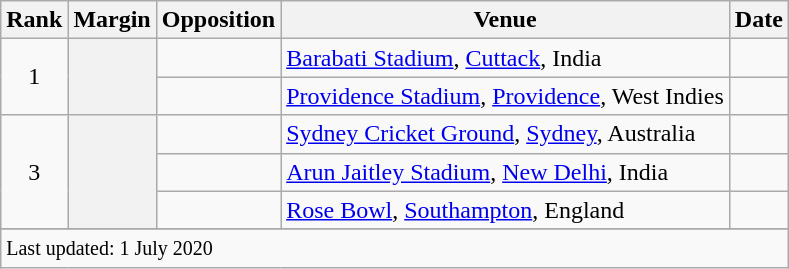<table class="wikitable plainrowheaders sortable">
<tr>
<th scope=col>Rank</th>
<th scope=col>Margin</th>
<th scope=col>Opposition</th>
<th scope=col>Venue</th>
<th scope=col>Date</th>
</tr>
<tr>
<td align=center rowspan=2>1</td>
<th scope=row style=text-align:center; rowspan=2></th>
<td></td>
<td><a href='#'>Barabati Stadium</a>, <a href='#'>Cuttack</a>, India</td>
<td></td>
</tr>
<tr>
<td></td>
<td><a href='#'>Providence Stadium</a>, <a href='#'>Providence</a>, West Indies</td>
<td></td>
</tr>
<tr>
<td align=center rowspan=3>3</td>
<th scope=row style=text-align:center; rowspan=3></th>
<td></td>
<td><a href='#'>Sydney Cricket Ground</a>, <a href='#'>Sydney</a>, Australia</td>
<td></td>
</tr>
<tr>
<td></td>
<td><a href='#'>Arun Jaitley Stadium</a>, <a href='#'>New Delhi</a>, India</td>
<td></td>
</tr>
<tr>
<td></td>
<td><a href='#'>Rose Bowl</a>, <a href='#'>Southampton</a>, England</td>
<td></td>
</tr>
<tr>
</tr>
<tr class=sortbottom>
<td colspan=5><small>Last updated: 1 July 2020</small></td>
</tr>
</table>
